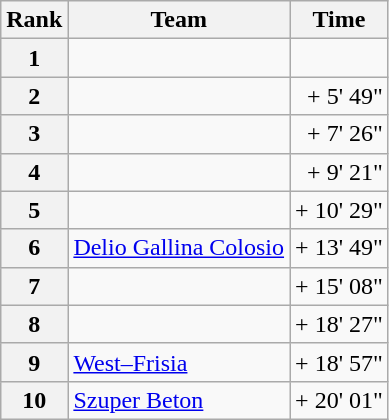<table class="wikitable">
<tr>
<th scope="col">Rank</th>
<th scope="col">Team</th>
<th scope="col">Time</th>
</tr>
<tr>
<th scope="row">1</th>
<td></td>
<td></td>
</tr>
<tr>
<th scope="row">2</th>
<td></td>
<td align=right>+ 5' 49"</td>
</tr>
<tr>
<th scope="row">3</th>
<td></td>
<td align=right>+ 7' 26"</td>
</tr>
<tr>
<th scope="row">4</th>
<td></td>
<td align=right>+ 9' 21"</td>
</tr>
<tr>
<th scope="row">5</th>
<td></td>
<td align=right>+ 10' 29"</td>
</tr>
<tr>
<th scope="row">6</th>
<td><a href='#'>Delio Gallina Colosio</a></td>
<td align=right>+ 13' 49"</td>
</tr>
<tr>
<th scope="row">7</th>
<td></td>
<td align=right>+ 15' 08"</td>
</tr>
<tr>
<th scope="row">8</th>
<td></td>
<td align=right>+ 18' 27"</td>
</tr>
<tr>
<th scope="row">9</th>
<td><a href='#'>West–Frisia</a></td>
<td align=right>+ 18' 57"</td>
</tr>
<tr>
<th scope="row">10</th>
<td><a href='#'>Szuper Beton</a></td>
<td align=right>+ 20' 01"</td>
</tr>
</table>
